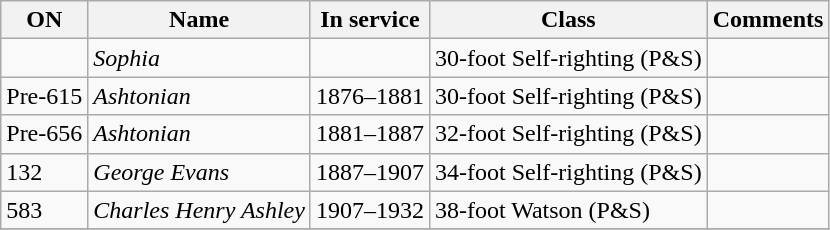<table class="wikitable">
<tr>
<th>ON</th>
<th>Name</th>
<th>In service</th>
<th>Class</th>
<th>Comments</th>
</tr>
<tr>
<td></td>
<td><em>Sophia</em></td>
<td></td>
<td>30-foot Self-righting (P&S)</td>
<td></td>
</tr>
<tr>
<td>Pre-615</td>
<td><em>Ashtonian</em></td>
<td>1876–1881</td>
<td>30-foot Self-righting (P&S)</td>
<td></td>
</tr>
<tr>
<td>Pre-656</td>
<td><em>Ashtonian</em></td>
<td>1881–1887</td>
<td>32-foot Self-righting (P&S)</td>
<td></td>
</tr>
<tr>
<td>132</td>
<td><em>George Evans</em></td>
<td>1887–1907</td>
<td>34-foot Self-righting (P&S)</td>
<td></td>
</tr>
<tr>
<td>583</td>
<td><em>Charles Henry Ashley</em></td>
<td>1907–1932</td>
<td>38-foot Watson (P&S)</td>
<td><br></td>
</tr>
<tr>
</tr>
</table>
